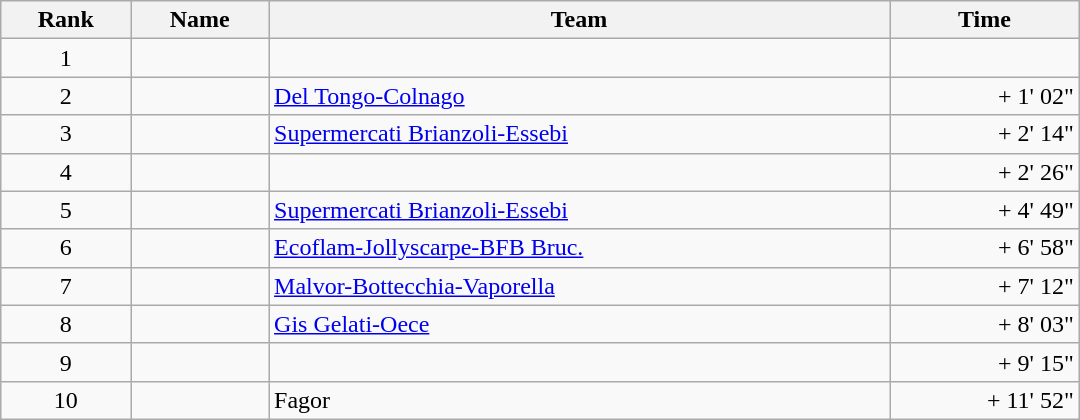<table class="wikitable" style="width:45em;margin-bottom:0;">
<tr>
<th>Rank</th>
<th>Name</th>
<th>Team</th>
<th>Time</th>
</tr>
<tr>
<td style="text-align:center;">1</td>
<td> </td>
<td></td>
<td align=right></td>
</tr>
<tr>
<td style="text-align:center;">2</td>
<td></td>
<td><a href='#'>Del Tongo-Colnago</a></td>
<td align=right>+ 1' 02"</td>
</tr>
<tr>
<td style="text-align:center;">3</td>
<td></td>
<td><a href='#'>Supermercati Brianzoli-Essebi</a></td>
<td align=right>+ 2' 14"</td>
</tr>
<tr>
<td style="text-align:center;">4</td>
<td></td>
<td></td>
<td align=right>+ 2' 26"</td>
</tr>
<tr>
<td style="text-align:center;">5</td>
<td></td>
<td><a href='#'>Supermercati Brianzoli-Essebi</a></td>
<td align=right>+ 4' 49"</td>
</tr>
<tr>
<td style="text-align:center;">6</td>
<td></td>
<td><a href='#'>Ecoflam-Jollyscarpe-BFB Bruc.</a></td>
<td align=right>+ 6' 58"</td>
</tr>
<tr>
<td style="text-align:center;">7</td>
<td></td>
<td><a href='#'>Malvor-Bottecchia-Vaporella</a></td>
<td align=right>+ 7' 12"</td>
</tr>
<tr>
<td style="text-align:center;">8</td>
<td> </td>
<td><a href='#'>Gis Gelati-Oece</a></td>
<td align=right>+ 8' 03"</td>
</tr>
<tr>
<td style="text-align:center;">9</td>
<td></td>
<td></td>
<td align=right>+ 9' 15"</td>
</tr>
<tr>
<td style="text-align:center;">10</td>
<td> </td>
<td>Fagor</td>
<td align=right>+ 11' 52"</td>
</tr>
</table>
